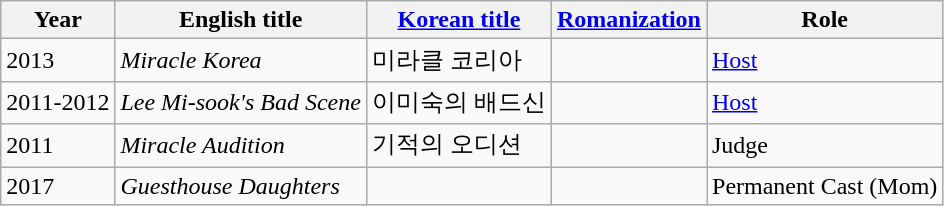<table class="wikitable sortable">
<tr>
<th>Year</th>
<th>English title</th>
<th><a href='#'>Korean title</a></th>
<th><a href='#'>Romanization</a></th>
<th>Role</th>
</tr>
<tr>
<td>2013</td>
<td><em>Miracle Korea</em></td>
<td>미라클 코리아</td>
<td></td>
<td><a href='#'>Host</a></td>
</tr>
<tr>
<td>2011-2012</td>
<td><em>Lee Mi-sook's Bad Scene</em></td>
<td>이미숙의 배드신</td>
<td></td>
<td><a href='#'>Host</a></td>
</tr>
<tr>
<td>2011</td>
<td><em>Miracle Audition</em></td>
<td>기적의 오디션</td>
<td></td>
<td>Judge</td>
</tr>
<tr>
<td>2017</td>
<td><em>Guesthouse Daughters</em></td>
<td></td>
<td></td>
<td>Permanent Cast (Mom)</td>
</tr>
</table>
